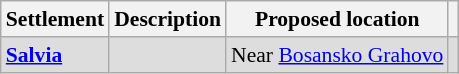<table class="sortable plainrowheaders wikitable" style="cellspacing=2px; text-align:left; font-size:90%;">
<tr style="font-size:100%; text-align:right;">
<th ! scope="col" class="sortable">Settlement</th>
<th ! scope="col">Description</th>
<th ! scope="col">Proposed location</th>
<th ! scope="col"></th>
</tr>
<tr style="background:#ddd">
<td><strong><a href='#'>Salvia</a></strong></td>
<td></td>
<td style=text-align:left>Near <a href='#'>Bosansko Grahovo</a></td>
<td align=center></td>
</tr>
</table>
